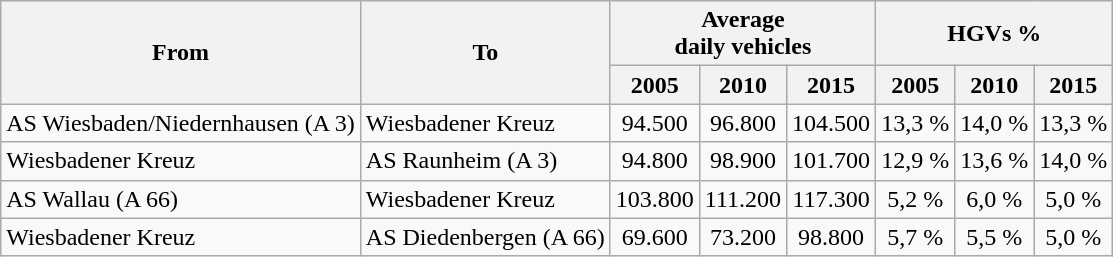<table class="wikitable">
<tr>
<th rowspan="2">From</th>
<th rowspan="2">To</th>
<th colspan="3">Average<br>daily vehicles</th>
<th colspan="3">HGVs %</th>
</tr>
<tr>
<th>2005</th>
<th>2010</th>
<th>2015</th>
<th>2005</th>
<th>2010</th>
<th>2015</th>
</tr>
<tr>
<td>AS Wiesbaden/Niedernhausen (A 3)</td>
<td>Wiesbadener Kreuz</td>
<td style="text-align:center">94.500</td>
<td style="text-align:center">96.800</td>
<td style="text-align:center">104.500</td>
<td style="text-align:center">13,3 %</td>
<td style="text-align:center">14,0 %</td>
<td style="text-align:center">13,3 %</td>
</tr>
<tr>
<td>Wiesbadener Kreuz</td>
<td>AS Raunheim (A 3)</td>
<td style="text-align:center">94.800</td>
<td style="text-align:center">98.900</td>
<td style="text-align:center">101.700</td>
<td style="text-align:center">12,9 %</td>
<td style="text-align:center">13,6 %</td>
<td style="text-align:center">14,0 %</td>
</tr>
<tr>
<td>AS Wallau (A 66)</td>
<td>Wiesbadener Kreuz</td>
<td style="text-align:center">103.800</td>
<td style="text-align:center">111.200</td>
<td style="text-align:center">117.300</td>
<td style="text-align:center">5,2 %</td>
<td style="text-align:center">6,0 %</td>
<td style="text-align:center">5,0 %</td>
</tr>
<tr>
<td>Wiesbadener Kreuz</td>
<td>AS Diedenbergen (A 66)</td>
<td style="text-align:center">69.600</td>
<td style="text-align:center">73.200</td>
<td style="text-align:center">98.800</td>
<td style="text-align:center">5,7 %</td>
<td style="text-align:center">5,5 %</td>
<td style="text-align:center">5,0 %</td>
</tr>
</table>
